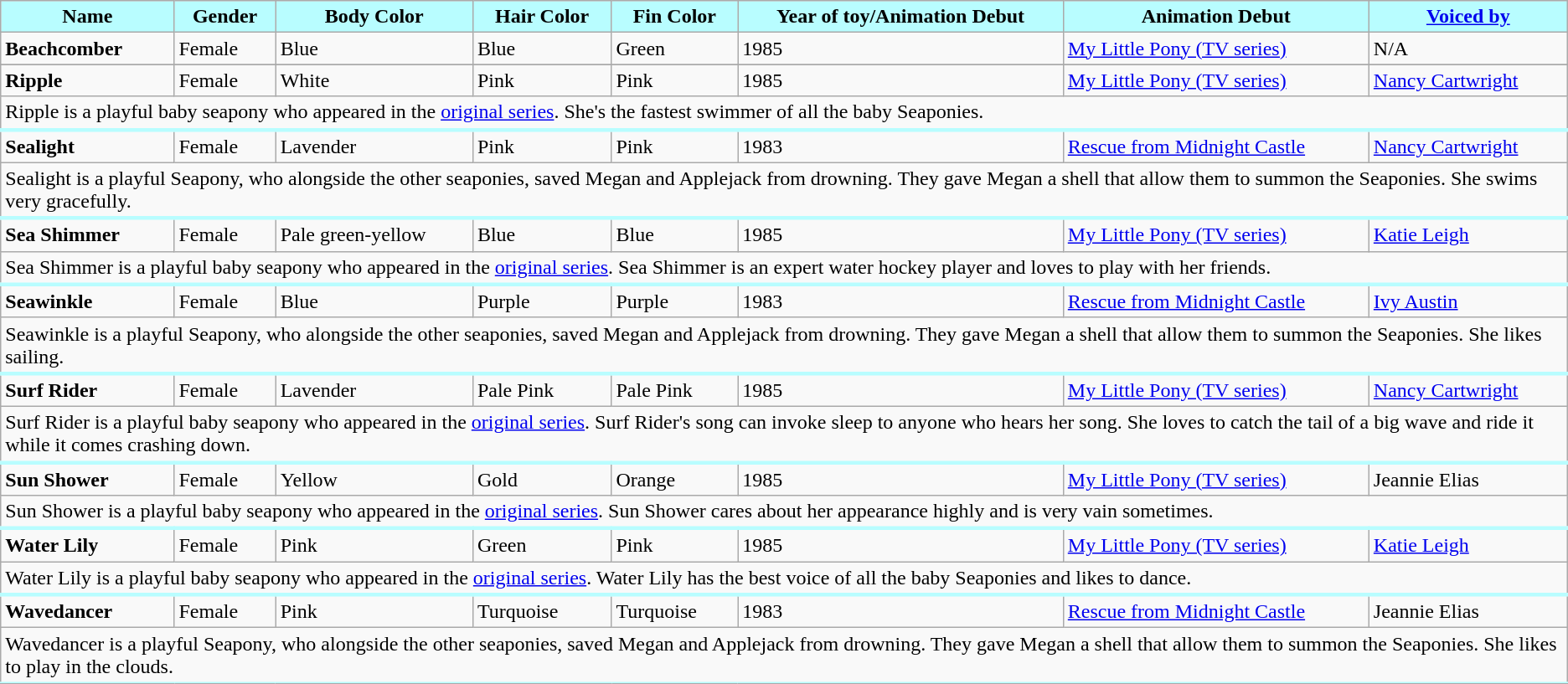<table class="wikitable" style=cellpadding="10" cellspacing="0" border="1" "background: #B8FDFF;">
<tr>
<th style="background:#B8FDFF;">Name</th>
<th style="background:#B8FDFF;">Gender</th>
<th style="background:#B8FDFF;">Body Color</th>
<th style="background:#B8FDFF;">Hair Color</th>
<th style="background:#B8FDFF;">Fin Color</th>
<th style="background:#B8FDFF;">Year of toy/Animation Debut</th>
<th style="background:#B8FDFF;">Animation Debut</th>
<th style="background:#B8FDFF;"><a href='#'>Voiced by</a></th>
</tr>
<tr>
<td><strong>Beachcomber</strong></td>
<td>Female</td>
<td>Blue</td>
<td>Blue</td>
<td>Green</td>
<td>1985</td>
<td><a href='#'>My Little Pony (TV series)</a></td>
<td>N/A</td>
</tr>
<tr |style="border-bottom: 3px solid #B8FDFF;" colspan="14"|Beachcomber is a playful baby seapony who appeared in the >
</tr>
<tr>
<td><strong>Ripple</strong></td>
<td>Female</td>
<td>White</td>
<td>Pink</td>
<td>Pink</td>
<td>1985</td>
<td><a href='#'>My Little Pony (TV series)</a></td>
<td><a href='#'>Nancy Cartwright</a></td>
</tr>
<tr>
<td style="border-bottom: 3px solid #B8FDFF;" colspan="14">Ripple is a playful baby seapony who appeared in the <a href='#'>original series</a>. She's the fastest swimmer of all the baby Seaponies.</td>
</tr>
<tr>
<td><strong>Sealight</strong></td>
<td>Female</td>
<td>Lavender</td>
<td>Pink</td>
<td>Pink</td>
<td>1983</td>
<td><a href='#'>Rescue from Midnight Castle</a></td>
<td><a href='#'>Nancy Cartwright</a></td>
</tr>
<tr>
<td style="border-bottom: 3px solid #B8FDFF;" colspan="14">Sealight is a playful Seapony, who alongside the other seaponies, saved Megan and Applejack from drowning. They gave Megan a shell that allow them to summon the Seaponies. She swims very gracefully.</td>
</tr>
<tr>
<td><strong>Sea Shimmer</strong></td>
<td>Female</td>
<td>Pale green-yellow</td>
<td>Blue</td>
<td>Blue</td>
<td>1985</td>
<td><a href='#'>My Little Pony (TV series)</a></td>
<td><a href='#'>Katie Leigh</a></td>
</tr>
<tr>
<td style="border-bottom: 3px solid #B8FDFF;" colspan="14">Sea Shimmer is a playful baby seapony who appeared in the <a href='#'>original series</a>. Sea Shimmer is an expert water hockey player and loves to play with her friends.</td>
</tr>
<tr>
<td><strong>Seawinkle</strong></td>
<td>Female</td>
<td>Blue</td>
<td>Purple</td>
<td>Purple</td>
<td>1983</td>
<td><a href='#'>Rescue from Midnight Castle</a></td>
<td><a href='#'>Ivy Austin</a></td>
</tr>
<tr>
<td style="border-bottom: 3px solid #B8FDFF;" colspan="14">Seawinkle is a playful Seapony, who alongside the other seaponies, saved Megan and Applejack from drowning. They gave Megan a shell that allow them to summon the Seaponies. She likes sailing.</td>
</tr>
<tr>
<td><strong>Surf Rider</strong></td>
<td>Female</td>
<td>Lavender</td>
<td>Pale Pink</td>
<td>Pale Pink</td>
<td>1985</td>
<td><a href='#'>My Little Pony (TV series)</a></td>
<td><a href='#'>Nancy Cartwright</a></td>
</tr>
<tr>
<td style="border-bottom: 3px solid #B8FDFF;" colspan="14">Surf Rider is a playful baby seapony who appeared in the <a href='#'>original series</a>. Surf Rider's song can invoke sleep to anyone who hears her song. She loves to catch the tail of a big wave and ride it while it comes crashing down.</td>
</tr>
<tr>
<td><strong>Sun Shower</strong></td>
<td>Female</td>
<td>Yellow</td>
<td>Gold</td>
<td>Orange</td>
<td>1985</td>
<td><a href='#'>My Little Pony (TV series)</a></td>
<td>Jeannie Elias</td>
</tr>
<tr>
<td style="border-bottom: 3px solid #B8FDFF;" colspan="14">Sun Shower is a playful baby seapony who appeared in the <a href='#'>original series</a>. Sun Shower cares about her appearance highly and is very vain sometimes.</td>
</tr>
<tr>
<td><strong>Water Lily</strong></td>
<td>Female</td>
<td>Pink</td>
<td>Green</td>
<td>Pink</td>
<td>1985</td>
<td><a href='#'>My Little Pony (TV series)</a></td>
<td><a href='#'>Katie Leigh</a></td>
</tr>
<tr>
<td style="border-bottom: 3px solid #B8FDFF;" colspan="14">Water Lily is a playful baby seapony who appeared in the <a href='#'>original series</a>. Water Lily has the best voice of all the baby Seaponies and likes to dance.</td>
</tr>
<tr>
<td><strong>Wavedancer</strong></td>
<td>Female</td>
<td>Pink</td>
<td>Turquoise</td>
<td>Turquoise</td>
<td>1983</td>
<td><a href='#'>Rescue from Midnight Castle</a></td>
<td>Jeannie Elias</td>
</tr>
<tr>
<td style="border-bottom: 3px solid #B8FDFF;" colspan="14">Wavedancer is a playful Seapony, who alongside the other seaponies, saved Megan and Applejack from drowning. They gave Megan a shell that allow them to summon the Seaponies. She likes to play in the clouds.</td>
</tr>
<tr>
</tr>
</table>
